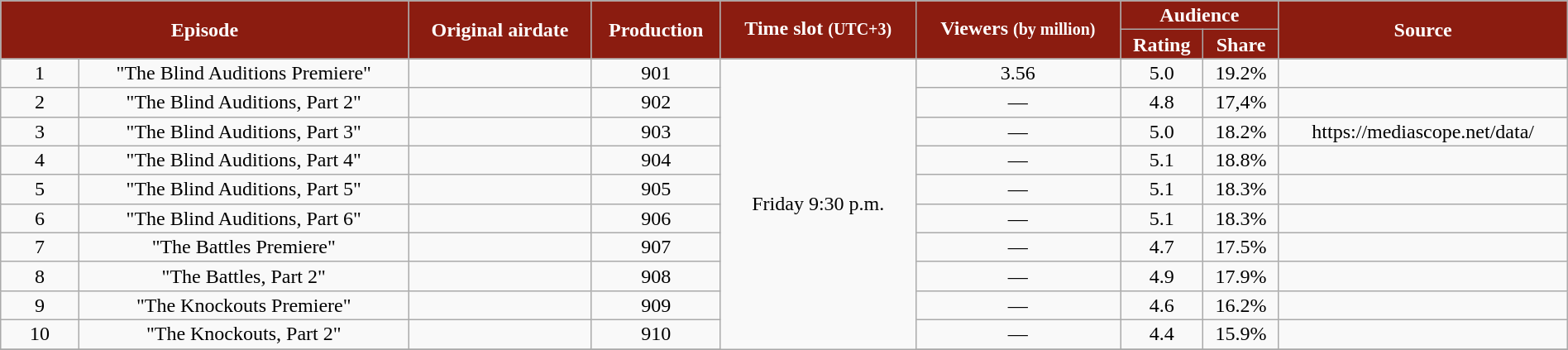<table class="wikitable" style="text-align:center; line-height:16px; width:100%;">
<tr>
<th style="background:#8b1c10; color:white;" colspan=2 rowspan=2>Episode</th>
<th style="background:#8b1c10; color:white;" rowspan=2>Original airdate</th>
<th style="background:#8b1c10; color:white;" rowspan=2>Production</th>
<th style="background:#8b1c10; color:white;" rowspan=2>Time slot <small>(UTC+3)</small></th>
<th style="background:#8b1c10; color:white;" rowspan=2>Viewers <small>(by million)</small></th>
<th style="background:#8b1c10; color:white;" colspan=2>Audience</th>
<th style="background:#8b1c10; color:white;" rowspan=2>Source</th>
</tr>
<tr>
<th style="background:#8b1c10; color:white;">Rating</th>
<th style="background:#8b1c10; color:white;">Share</th>
</tr>
<tr>
<td style="width:05%;">1</td>
<td>"The Blind Auditions Premiere"</td>
<td></td>
<td>901</td>
<td rowspan=12>Friday 9:30 p.m.</td>
<td>3.56</td>
<td>5.0</td>
<td>19.2%</td>
<td></td>
</tr>
<tr>
<td style="width:05%;">2</td>
<td>"The Blind Auditions, Part 2"</td>
<td></td>
<td>902</td>
<td>—</td>
<td>4.8</td>
<td>17,4%</td>
<td></td>
</tr>
<tr>
<td style="width:05%;">3</td>
<td>"The Blind Auditions, Part 3"</td>
<td></td>
<td>903</td>
<td>—</td>
<td>5.0</td>
<td>18.2%</td>
<td>https://mediascope.net/data/</td>
</tr>
<tr>
<td style="width:05%;">4</td>
<td>"The Blind Auditions, Part 4"</td>
<td></td>
<td>904</td>
<td>—</td>
<td>5.1</td>
<td>18.8%</td>
<td></td>
</tr>
<tr>
<td style="width:05%;">5</td>
<td>"The Blind Auditions, Part 5"</td>
<td></td>
<td>905</td>
<td>—</td>
<td>5.1</td>
<td>18.3%</td>
<td></td>
</tr>
<tr>
<td style="width:05%;">6</td>
<td>"The Blind Auditions, Part 6"</td>
<td></td>
<td>906</td>
<td>—</td>
<td>5.1</td>
<td>18.3%</td>
<td></td>
</tr>
<tr>
<td style="width:05%;">7</td>
<td>"The Battles Premiere"</td>
<td></td>
<td>907</td>
<td>—</td>
<td>4.7</td>
<td>17.5%</td>
<td></td>
</tr>
<tr>
<td style="width:05%;">8</td>
<td>"The Battles, Part 2"</td>
<td></td>
<td>908</td>
<td>—</td>
<td>4.9</td>
<td>17.9%</td>
<td></td>
</tr>
<tr>
<td style="width:05%;">9</td>
<td>"The Knockouts Premiere"</td>
<td></td>
<td>909</td>
<td>—</td>
<td>4.6</td>
<td>16.2%</td>
<td></td>
</tr>
<tr>
<td style="width:05%;">10</td>
<td>"The Knockouts, Part 2"</td>
<td></td>
<td>910</td>
<td>—</td>
<td>4.4</td>
<td>15.9%</td>
<td></td>
</tr>
<tr>
</tr>
</table>
